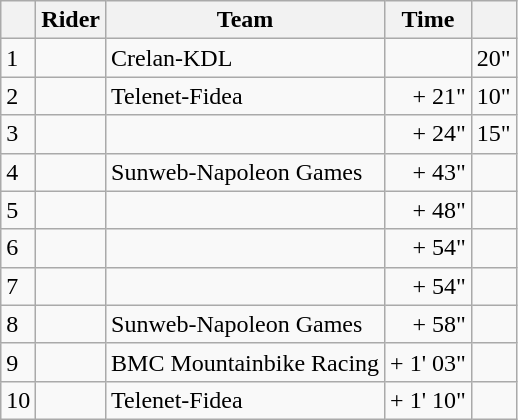<table class="wikitable">
<tr>
<th></th>
<th>Rider</th>
<th>Team</th>
<th>Time</th>
<th></th>
</tr>
<tr>
<td>1</td>
<td></td>
<td>Crelan-KDL</td>
<td align="right"></td>
<td align="right">20"</td>
</tr>
<tr>
<td>2</td>
<td></td>
<td>Telenet-Fidea</td>
<td align="right">+ 21"</td>
<td align="right">10"</td>
</tr>
<tr>
<td>3</td>
<td></td>
<td></td>
<td align="right">+ 24"</td>
<td align="right">15"</td>
</tr>
<tr>
<td>4</td>
<td></td>
<td>Sunweb-Napoleon Games</td>
<td align="right">+ 43"</td>
<td></td>
</tr>
<tr>
<td>5</td>
<td></td>
<td></td>
<td align="right">+ 48"</td>
<td></td>
</tr>
<tr>
<td>6</td>
<td></td>
<td></td>
<td align="right">+ 54"</td>
<td></td>
</tr>
<tr>
<td>7</td>
<td></td>
<td></td>
<td align="right">+ 54"</td>
<td></td>
</tr>
<tr>
<td>8</td>
<td></td>
<td>Sunweb-Napoleon Games</td>
<td align="right">+ 58"</td>
<td></td>
</tr>
<tr>
<td>9</td>
<td></td>
<td>BMC Mountainbike Racing</td>
<td align="right">+ 1' 03"</td>
<td></td>
</tr>
<tr>
<td>10</td>
<td></td>
<td>Telenet-Fidea</td>
<td align="right">+ 1' 10"</td>
<td></td>
</tr>
</table>
